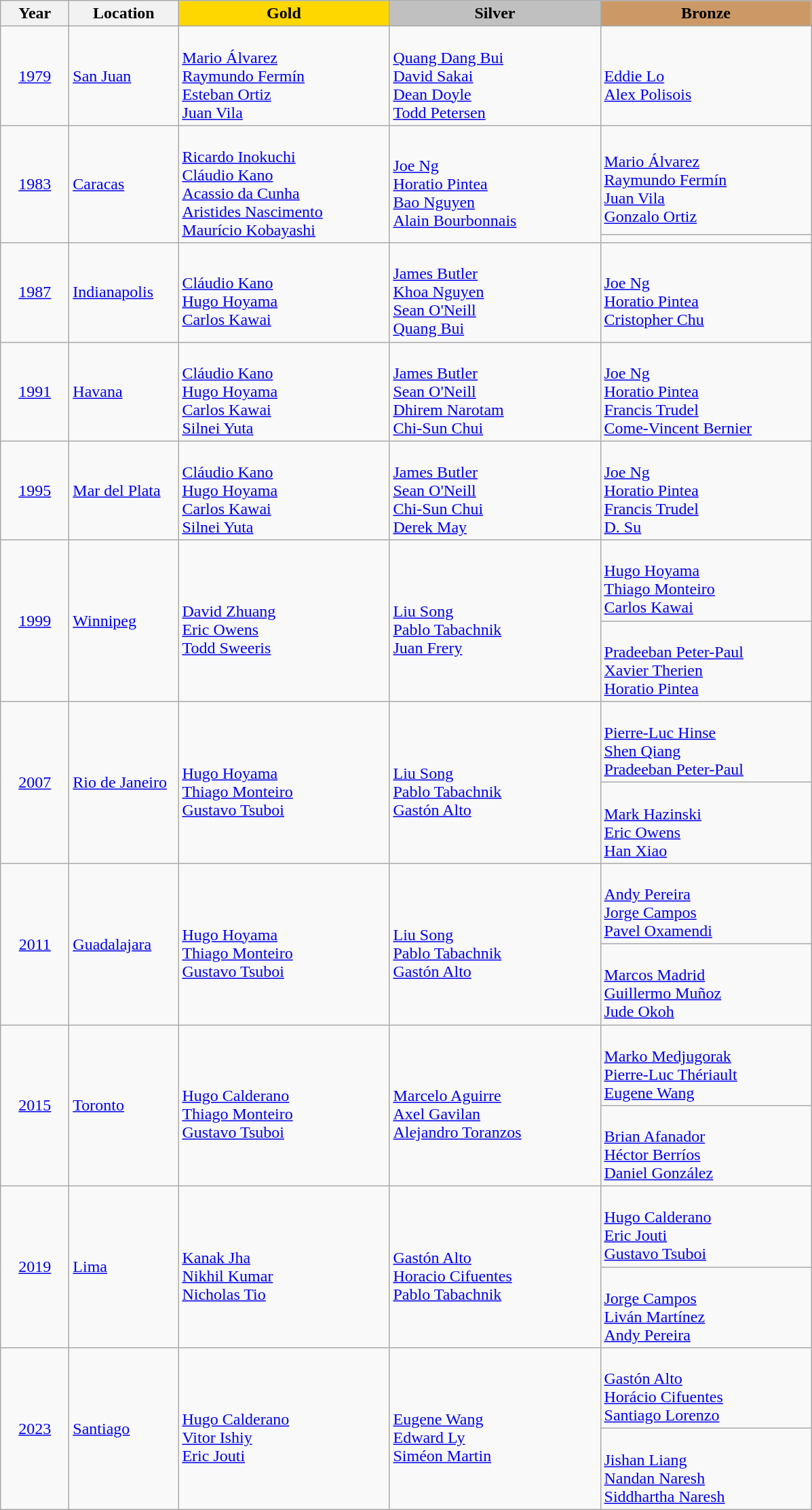<table class="wikitable">
<tr>
<th width="60">Year</th>
<th width="100">Location</th>
<th width="200" style="background: gold;">Gold</th>
<th width="200" style="background: silver;">Silver</th>
<th width="200" style="background: #cc9966;">Bronze</th>
</tr>
<tr>
<td align="center"><a href='#'>1979</a></td>
<td><a href='#'>San Juan</a></td>
<td><br><a href='#'>Mario Álvarez</a><br><a href='#'>Raymundo Fermín</a><br><a href='#'>Esteban Ortiz</a><br><a href='#'>Juan Vila</a></td>
<td><br><a href='#'>Quang Dang Bui</a><br><a href='#'>David Sakai</a><br><a href='#'>Dean Doyle</a><br><a href='#'>Todd Petersen</a></td>
<td><br><a href='#'>Eddie Lo</a><br><a href='#'>Alex Polisois</a></td>
</tr>
<tr>
<td rowspan=2 align="center"><a href='#'>1983</a></td>
<td rowspan=2><a href='#'>Caracas</a></td>
<td rowspan=2><br><a href='#'>Ricardo Inokuchi</a><br><a href='#'>Cláudio Kano</a><br><a href='#'>Acassio da Cunha</a><br><a href='#'>Aristides Nascimento</a><br><a href='#'>Maurício Kobayashi</a></td>
<td rowspan=2><br><a href='#'>Joe Ng</a><br><a href='#'>Horatio Pintea</a><br><a href='#'>Bao Nguyen</a><br><a href='#'>Alain Bourbonnais</a></td>
<td><br><a href='#'>Mario Álvarez</a><br><a href='#'>Raymundo Fermín</a><br><a href='#'>Juan Vila</a><br><a href='#'>Gonzalo Ortiz</a></td>
</tr>
<tr>
<td></td>
</tr>
<tr>
<td align="center"><a href='#'>1987</a></td>
<td><a href='#'>Indianapolis</a></td>
<td><br><a href='#'>Cláudio Kano</a><br><a href='#'>Hugo Hoyama</a><br><a href='#'>Carlos Kawai</a></td>
<td><br><a href='#'>James Butler</a><br><a href='#'>Khoa Nguyen</a><br><a href='#'>Sean O'Neill</a><br><a href='#'>Quang Bui</a></td>
<td><br><a href='#'>Joe Ng</a><br><a href='#'>Horatio Pintea</a><br><a href='#'>Cristopher Chu</a></td>
</tr>
<tr>
<td align="center"><a href='#'>1991</a></td>
<td><a href='#'>Havana</a></td>
<td><br><a href='#'>Cláudio Kano</a><br><a href='#'>Hugo Hoyama</a><br><a href='#'>Carlos Kawai</a><br><a href='#'>Silnei Yuta</a></td>
<td><br><a href='#'>James Butler</a><br><a href='#'>Sean O'Neill</a><br><a href='#'>Dhirem Narotam</a><br><a href='#'>Chi-Sun Chui</a></td>
<td><br><a href='#'>Joe Ng</a><br><a href='#'>Horatio Pintea</a><br><a href='#'>Francis Trudel</a><br><a href='#'>Come-Vincent Bernier</a></td>
</tr>
<tr>
<td align="center"><a href='#'>1995</a></td>
<td><a href='#'>Mar del Plata</a></td>
<td><br><a href='#'>Cláudio Kano</a><br><a href='#'>Hugo Hoyama</a><br><a href='#'>Carlos Kawai</a><br><a href='#'>Silnei Yuta</a></td>
<td><br><a href='#'>James Butler</a><br><a href='#'>Sean O'Neill</a><br><a href='#'>Chi-Sun Chui</a><br><a href='#'>Derek May</a></td>
<td><br><a href='#'>Joe Ng</a><br><a href='#'>Horatio Pintea</a><br><a href='#'>Francis Trudel</a><br><a href='#'>D. Su</a></td>
</tr>
<tr>
<td align="center" rowspan=2><a href='#'>1999</a></td>
<td rowspan=2><a href='#'>Winnipeg</a></td>
<td rowspan=2><br><a href='#'>David Zhuang</a><br><a href='#'>Eric Owens</a><br><a href='#'>Todd Sweeris</a></td>
<td rowspan=2><br><a href='#'>Liu Song</a><br><a href='#'>Pablo Tabachnik</a><br><a href='#'>Juan Frery</a></td>
<td><br><a href='#'>Hugo Hoyama</a><br><a href='#'>Thiago Monteiro</a><br><a href='#'>Carlos Kawai</a></td>
</tr>
<tr>
<td><br><a href='#'>Pradeeban Peter-Paul</a><br><a href='#'>Xavier Therien</a><br><a href='#'>Horatio Pintea</a></td>
</tr>
<tr>
<td align="center" rowspan=2><a href='#'>2007</a></td>
<td rowspan=2><a href='#'>Rio de Janeiro</a></td>
<td rowspan=2><br><a href='#'>Hugo Hoyama</a><br><a href='#'>Thiago Monteiro</a><br><a href='#'>Gustavo Tsuboi</a></td>
<td rowspan=2><br><a href='#'>Liu Song</a><br><a href='#'>Pablo Tabachnik</a><br><a href='#'>Gastón Alto</a></td>
<td><br><a href='#'>Pierre-Luc Hinse</a><br><a href='#'>Shen Qiang</a><br><a href='#'>Pradeeban Peter-Paul</a></td>
</tr>
<tr>
<td><br><a href='#'>Mark Hazinski</a><br><a href='#'>Eric Owens</a><br><a href='#'>Han Xiao</a></td>
</tr>
<tr>
<td align="center" rowspan=2><a href='#'>2011</a></td>
<td rowspan=2><a href='#'>Guadalajara</a></td>
<td rowspan=2><br><a href='#'>Hugo Hoyama</a><br><a href='#'>Thiago Monteiro</a><br><a href='#'>Gustavo Tsuboi</a></td>
<td rowspan=2><br><a href='#'>Liu Song</a><br><a href='#'>Pablo Tabachnik</a><br><a href='#'>Gastón Alto</a></td>
<td><br><a href='#'>Andy Pereira</a><br><a href='#'>Jorge Campos</a><br><a href='#'>Pavel Oxamendi</a></td>
</tr>
<tr>
<td><br><a href='#'>Marcos Madrid</a><br><a href='#'>Guillermo Muñoz</a><br><a href='#'>Jude Okoh</a></td>
</tr>
<tr>
<td align="center" rowspan=2><a href='#'>2015</a></td>
<td rowspan=2><a href='#'>Toronto</a></td>
<td rowspan=2><br><a href='#'>Hugo Calderano</a><br><a href='#'>Thiago Monteiro</a><br><a href='#'>Gustavo Tsuboi</a></td>
<td rowspan=2><br><a href='#'>Marcelo Aguirre</a><br><a href='#'>Axel Gavilan</a><br><a href='#'>Alejandro Toranzos</a></td>
<td><br><a href='#'>Marko Medjugorak</a><br><a href='#'>Pierre-Luc Thériault</a><br><a href='#'>Eugene Wang</a></td>
</tr>
<tr>
<td><br><a href='#'>Brian Afanador</a><br><a href='#'>Héctor Berríos</a><br><a href='#'>Daniel González</a></td>
</tr>
<tr>
<td align="center" rowspan=2><a href='#'>2019</a></td>
<td rowspan=2><a href='#'>Lima</a></td>
<td rowspan=2><br><a href='#'>Kanak Jha</a><br><a href='#'>Nikhil Kumar</a><br><a href='#'>Nicholas Tio</a></td>
<td rowspan=2><br><a href='#'>Gastón Alto</a><br><a href='#'>Horacio Cifuentes</a><br><a href='#'>Pablo Tabachnik</a></td>
<td><br><a href='#'>Hugo Calderano</a><br><a href='#'>Eric Jouti</a><br><a href='#'>Gustavo Tsuboi</a></td>
</tr>
<tr>
<td><br><a href='#'>Jorge Campos</a><br><a href='#'>Liván Martínez</a><br><a href='#'>Andy Pereira</a></td>
</tr>
<tr>
<td align="center" rowspan=2><a href='#'>2023</a></td>
<td rowspan=2><a href='#'>Santiago</a></td>
<td rowspan=2><br><a href='#'>Hugo Calderano</a><br><a href='#'>Vitor Ishiy</a><br><a href='#'>Eric Jouti</a></td>
<td rowspan=2><br><a href='#'>Eugene Wang</a><br><a href='#'>Edward Ly</a><br><a href='#'>Siméon Martin</a></td>
<td><br><a href='#'>Gastón Alto</a><br><a href='#'>Horácio Cifuentes</a><br><a href='#'>Santiago Lorenzo</a></td>
</tr>
<tr>
<td><br><a href='#'>Jishan Liang</a><br><a href='#'>Nandan Naresh</a><br><a href='#'>Siddhartha Naresh</a></td>
</tr>
</table>
